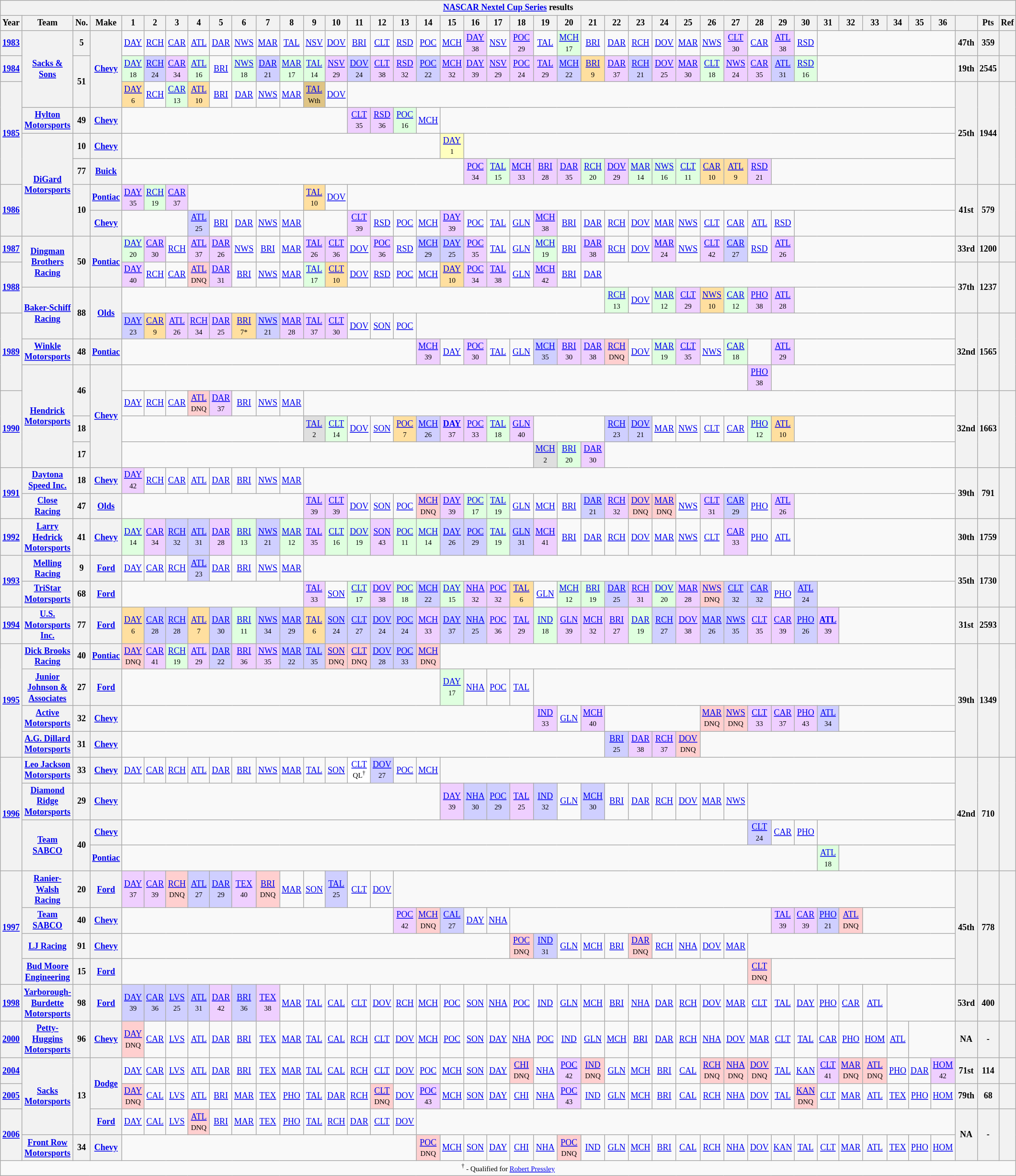<table class="wikitable" style="text-align:center; font-size:75%">
<tr>
<th colspan=45><a href='#'>NASCAR Nextel Cup Series</a> results</th>
</tr>
<tr>
<th>Year</th>
<th>Team</th>
<th>No.</th>
<th>Make</th>
<th>1</th>
<th>2</th>
<th>3</th>
<th>4</th>
<th>5</th>
<th>6</th>
<th>7</th>
<th>8</th>
<th>9</th>
<th>10</th>
<th>11</th>
<th>12</th>
<th>13</th>
<th>14</th>
<th>15</th>
<th>16</th>
<th>17</th>
<th>18</th>
<th>19</th>
<th>20</th>
<th>21</th>
<th>22</th>
<th>23</th>
<th>24</th>
<th>25</th>
<th>26</th>
<th>27</th>
<th>28</th>
<th>29</th>
<th>30</th>
<th>31</th>
<th>32</th>
<th>33</th>
<th>34</th>
<th>35</th>
<th>36</th>
<th></th>
<th>Pts</th>
<th>Ref</th>
</tr>
<tr>
<th><a href='#'>1983</a></th>
<th rowspan=3><a href='#'>Sacks & Sons</a></th>
<th>5</th>
<th rowspan=3><a href='#'>Chevy</a></th>
<td><a href='#'>DAY</a></td>
<td><a href='#'>RCH</a></td>
<td><a href='#'>CAR</a></td>
<td><a href='#'>ATL</a></td>
<td><a href='#'>DAR</a></td>
<td><a href='#'>NWS</a></td>
<td><a href='#'>MAR</a></td>
<td><a href='#'>TAL</a></td>
<td><a href='#'>NSV</a></td>
<td><a href='#'>DOV</a></td>
<td><a href='#'>BRI</a></td>
<td><a href='#'>CLT</a></td>
<td><a href='#'>RSD</a></td>
<td><a href='#'>POC</a></td>
<td><a href='#'>MCH</a></td>
<td style="background:#EFCFFF;"><a href='#'>DAY</a><br><small>38</small></td>
<td><a href='#'>NSV</a></td>
<td style="background:#EFCFFF;"><a href='#'>POC</a><br><small>29</small></td>
<td><a href='#'>TAL</a></td>
<td style="background:#DFFFDF;"><a href='#'>MCH</a><br><small>17</small></td>
<td><a href='#'>BRI</a></td>
<td><a href='#'>DAR</a></td>
<td><a href='#'>RCH</a></td>
<td><a href='#'>DOV</a></td>
<td><a href='#'>MAR</a></td>
<td><a href='#'>NWS</a></td>
<td style="background:#EFCFFF;"><a href='#'>CLT</a><br><small>30</small></td>
<td><a href='#'>CAR</a></td>
<td style="background:#EFCFFF;"><a href='#'>ATL</a><br><small>38</small></td>
<td><a href='#'>RSD</a></td>
<td colspan=6></td>
<th>47th</th>
<th>359</th>
<th></th>
</tr>
<tr>
<th><a href='#'>1984</a></th>
<th rowspan=2>51</th>
<td style="background:#DFFFDF;"><a href='#'>DAY</a><br><small>18</small></td>
<td style="background:#CFCFFF;"><a href='#'>RCH</a><br><small>24</small></td>
<td style="background:#EFCFFF;"><a href='#'>CAR</a><br><small>34</small></td>
<td style="background:#DFFFDF;"><a href='#'>ATL</a><br><small>16</small></td>
<td><a href='#'>BRI</a></td>
<td style="background:#DFFFDF;"><a href='#'>NWS</a><br><small>18</small></td>
<td style="background:#CFCFFF;"><a href='#'>DAR</a><br><small>21</small></td>
<td style="background:#DFFFDF;"><a href='#'>MAR</a><br><small>17</small></td>
<td style="background:#DFFFDF;"><a href='#'>TAL</a><br><small>14</small></td>
<td style="background:#EFCFFF;"><a href='#'>NSV</a><br><small>29</small></td>
<td style="background:#CFCFFF;"><a href='#'>DOV</a><br><small>24</small></td>
<td style="background:#EFCFFF;"><a href='#'>CLT</a><br><small>38</small></td>
<td style="background:#EFCFFF;"><a href='#'>RSD</a><br><small>32</small></td>
<td style="background:#CFCFFF;"><a href='#'>POC</a><br><small>22</small></td>
<td style="background:#EFCFFF;"><a href='#'>MCH</a><br><small>32</small></td>
<td style="background:#EFCFFF;"><a href='#'>DAY</a><br><small>39</small></td>
<td style="background:#EFCFFF;"><a href='#'>NSV</a><br><small>29</small></td>
<td style="background:#EFCFFF;"><a href='#'>POC</a><br><small>24</small></td>
<td style="background:#EFCFFF;"><a href='#'>TAL</a><br><small>29</small></td>
<td style="background:#CFCFFF;"><a href='#'>MCH</a><br><small>22</small></td>
<td style="background:#FFDF9F;"><a href='#'>BRI</a><br><small>9</small></td>
<td style="background:#EFCFFF;"><a href='#'>DAR</a><br><small>37</small></td>
<td style="background:#CFCFFF;"><a href='#'>RCH</a><br><small>21</small></td>
<td style="background:#EFCFFF;"><a href='#'>DOV</a><br><small>25</small></td>
<td style="background:#EFCFFF;"><a href='#'>MAR</a><br><small>30</small></td>
<td style="background:#DFFFDF;"><a href='#'>CLT</a><br><small>18</small></td>
<td style="background:#EFCFFF;"><a href='#'>NWS</a><br><small>24</small></td>
<td style="background:#EFCFFF;"><a href='#'>CAR</a><br><small>35</small></td>
<td style="background:#CFCFFF;"><a href='#'>ATL</a><br><small>31</small></td>
<td style="background:#DFFFDF;"><a href='#'>RSD</a><br><small>16</small></td>
<td colspan=6></td>
<th>19th</th>
<th>2545</th>
<th></th>
</tr>
<tr>
<th rowspan=4><a href='#'>1985</a></th>
<td style="background:#FFDF9F;"><a href='#'>DAY</a><br><small>6</small></td>
<td><a href='#'>RCH</a></td>
<td style="background:#DFFFDF;"><a href='#'>CAR</a><br><small>13</small></td>
<td style="background:#FFDF9F;"><a href='#'>ATL</a><br><small>10</small></td>
<td><a href='#'>BRI</a></td>
<td><a href='#'>DAR</a></td>
<td><a href='#'>NWS</a></td>
<td><a href='#'>MAR</a></td>
<td style="background:#DFC484;"><a href='#'>TAL</a><br><small>Wth</small></td>
<td><a href='#'>DOV</a></td>
<td colspan=26></td>
<th rowspan=4>25th</th>
<th rowspan=4>1944</th>
<th rowspan=4></th>
</tr>
<tr>
<th><a href='#'>Hylton Motorsports</a></th>
<th>49</th>
<th><a href='#'>Chevy</a></th>
<td colspan=10></td>
<td style="background:#EFCFFF;"><a href='#'>CLT</a><br><small>35</small></td>
<td style="background:#EFCFFF;"><a href='#'>RSD</a><br><small>36</small></td>
<td style="background:#DFFFDF;"><a href='#'>POC</a><br><small>16</small></td>
<td><a href='#'>MCH</a></td>
<td colspan=22></td>
</tr>
<tr>
<th rowspan=4><a href='#'>DiGard Motorsports</a></th>
<th>10</th>
<th><a href='#'>Chevy</a></th>
<td colspan=14></td>
<td style="background:#FFFFBF;"><a href='#'>DAY</a><br><small>1</small></td>
<td colspan=21></td>
</tr>
<tr>
<th>77</th>
<th><a href='#'>Buick</a></th>
<td colspan=15></td>
<td style="background:#EFCFFF;"><a href='#'>POC</a><br><small>34</small></td>
<td style="background:#DFFFDF;"><a href='#'>TAL</a><br><small>15</small></td>
<td style="background:#EFCFFF;"><a href='#'>MCH</a><br><small>33</small></td>
<td style="background:#EFCFFF;"><a href='#'>BRI</a><br><small>28</small></td>
<td style="background:#EFCFFF;"><a href='#'>DAR</a><br><small>35</small></td>
<td style="background:#DFFFDF;"><a href='#'>RCH</a><br><small>20</small></td>
<td style="background:#EFCFFF;"><a href='#'>DOV</a><br><small>29</small></td>
<td style="background:#DFFFDF;"><a href='#'>MAR</a><br><small>14</small></td>
<td style="background:#DFFFDF;"><a href='#'>NWS</a><br><small>16</small></td>
<td style="background:#DFFFDF;"><a href='#'>CLT</a><br><small>11</small></td>
<td style="background:#FFDF9F;"><a href='#'>CAR</a><br><small>10</small></td>
<td style="background:#FFDF9F;"><a href='#'>ATL</a><br><small>9</small></td>
<td style="background:#EFCFFF;"><a href='#'>RSD</a><br><small>21</small></td>
<td colspan=8></td>
</tr>
<tr>
<th rowspan=2><a href='#'>1986</a></th>
<th rowspan=2>10</th>
<th><a href='#'>Pontiac</a></th>
<td style="background:#EFCFFF;"><a href='#'>DAY</a><br><small>35</small></td>
<td style="background:#DFFFDF;"><a href='#'>RCH</a><br><small>19</small></td>
<td style="background:#EFCFFF;"><a href='#'>CAR</a><br><small>37</small></td>
<td colspan=5></td>
<td style="background:#FFDF9F;"><a href='#'>TAL</a><br><small>10</small></td>
<td><a href='#'>DOV</a></td>
<td colspan=26></td>
<th rowspan=2>41st</th>
<th rowspan=2>579</th>
<th rowspan=2></th>
</tr>
<tr>
<th><a href='#'>Chevy</a></th>
<td colspan=3></td>
<td style="background:#CFCFFF;"><a href='#'>ATL</a><br><small>25</small></td>
<td><a href='#'>BRI</a></td>
<td><a href='#'>DAR</a></td>
<td><a href='#'>NWS</a></td>
<td><a href='#'>MAR</a></td>
<td colspan=2></td>
<td style="background:#EFCFFF;"><a href='#'>CLT</a><br><small>39</small></td>
<td><a href='#'>RSD</a></td>
<td><a href='#'>POC</a></td>
<td><a href='#'>MCH</a></td>
<td style="background:#EFCFFF;"><a href='#'>DAY</a><br><small>39</small></td>
<td><a href='#'>POC</a></td>
<td><a href='#'>TAL</a></td>
<td><a href='#'>GLN</a></td>
<td style="background:#EFCFFF;"><a href='#'>MCH</a><br><small>38</small></td>
<td><a href='#'>BRI</a></td>
<td><a href='#'>DAR</a></td>
<td><a href='#'>RCH</a></td>
<td><a href='#'>DOV</a></td>
<td><a href='#'>MAR</a></td>
<td><a href='#'>NWS</a></td>
<td><a href='#'>CLT</a></td>
<td><a href='#'>CAR</a></td>
<td><a href='#'>ATL</a></td>
<td><a href='#'>RSD</a></td>
<td colspan=7></td>
</tr>
<tr>
<th><a href='#'>1987</a></th>
<th rowspan=2><a href='#'>Dingman Brothers Racing</a></th>
<th rowspan=2>50</th>
<th rowspan=2><a href='#'>Pontiac</a></th>
<td style="background:#DFFFDF;"><a href='#'>DAY</a><br><small>20</small></td>
<td style="background:#EFCFFF;"><a href='#'>CAR</a><br><small>30</small></td>
<td><a href='#'>RCH</a></td>
<td style="background:#EFCFFF;"><a href='#'>ATL</a><br><small>37</small></td>
<td style="background:#EFCFFF;"><a href='#'>DAR</a><br><small>26</small></td>
<td><a href='#'>NWS</a></td>
<td><a href='#'>BRI</a></td>
<td><a href='#'>MAR</a></td>
<td style="background:#EFCFFF;"><a href='#'>TAL</a><br><small>26</small></td>
<td style="background:#EFCFFF;"><a href='#'>CLT</a><br><small>36</small></td>
<td><a href='#'>DOV</a></td>
<td style="background:#EFCFFF;"><a href='#'>POC</a><br><small>36</small></td>
<td><a href='#'>RSD</a></td>
<td style="background:#CFCFFF;"><a href='#'>MCH</a><br><small>29</small></td>
<td style="background:#CFCFFF;"><a href='#'>DAY</a><br><small>25</small></td>
<td style="background:#EFCFFF;"><a href='#'>POC</a><br><small>35</small></td>
<td><a href='#'>TAL</a></td>
<td><a href='#'>GLN</a></td>
<td style="background:#DFFFDF;"><a href='#'>MCH</a><br><small>19</small></td>
<td><a href='#'>BRI</a></td>
<td style="background:#EFCFFF;"><a href='#'>DAR</a><br><small>38</small></td>
<td><a href='#'>RCH</a></td>
<td><a href='#'>DOV</a></td>
<td style="background:#EFCFFF;"><a href='#'>MAR</a><br><small>24</small></td>
<td><a href='#'>NWS</a></td>
<td style="background:#EFCFFF;"><a href='#'>CLT</a><br><small>42</small></td>
<td style="background:#CFCFFF;"><a href='#'>CAR</a><br><small>27</small></td>
<td><a href='#'>RSD</a></td>
<td style="background:#EFCFFF;"><a href='#'>ATL</a><br><small>26</small></td>
<td colspan=7></td>
<th>33rd</th>
<th>1200</th>
<th></th>
</tr>
<tr>
<th rowspan=2><a href='#'>1988</a></th>
<td style="background:#EFCFFF;"><a href='#'>DAY</a><br><small>40</small></td>
<td><a href='#'>RCH</a></td>
<td><a href='#'>CAR</a></td>
<td style="background:#FFCFCF;"><a href='#'>ATL</a><br><small>DNQ</small></td>
<td style="background:#EFCFFF;"><a href='#'>DAR</a><br><small>31</small></td>
<td><a href='#'>BRI</a></td>
<td><a href='#'>NWS</a></td>
<td><a href='#'>MAR</a></td>
<td style="background:#DFFFDF;"><a href='#'>TAL</a><br><small>17</small></td>
<td style="background:#FFDF9F;"><a href='#'>CLT</a><br><small>10</small></td>
<td><a href='#'>DOV</a></td>
<td><a href='#'>RSD</a></td>
<td><a href='#'>POC</a></td>
<td><a href='#'>MCH</a></td>
<td style="background:#FFDF9F;"><a href='#'>DAY</a><br><small>10</small></td>
<td style="background:#EFCFFF;"><a href='#'>POC</a><br><small>34</small></td>
<td style="background:#EFCFFF;"><a href='#'>TAL</a><br><small>38</small></td>
<td><a href='#'>GLN</a></td>
<td style="background:#EFCFFF;"><a href='#'>MCH</a><br><small>42</small></td>
<td><a href='#'>BRI</a></td>
<td><a href='#'>DAR</a></td>
<td colspan=15></td>
<th rowspan=2>37th</th>
<th rowspan=2>1237</th>
<th rowspan=2></th>
</tr>
<tr>
<th rowspan=2><a href='#'>Baker-Schiff Racing</a></th>
<th rowspan=2>88</th>
<th rowspan=2><a href='#'>Olds</a></th>
<td colspan=21></td>
<td style="background:#DFFFDF;"><a href='#'>RCH</a><br><small>13</small></td>
<td><a href='#'>DOV</a></td>
<td style="background:#DFFFDF;"><a href='#'>MAR</a><br><small>12</small></td>
<td style="background:#EFCFFF;"><a href='#'>CLT</a><br><small>29</small></td>
<td style="background:#FFDF9F;"><a href='#'>NWS</a><br><small>10</small></td>
<td style="background:#DFFFDF;"><a href='#'>CAR</a><br><small>12</small></td>
<td style="background:#EFCFFF;"><a href='#'>PHO</a><br><small>38</small></td>
<td style="background:#EFCFFF;"><a href='#'>ATL</a><br><small>28</small></td>
<td colspan=7></td>
</tr>
<tr>
<th rowspan=3><a href='#'>1989</a></th>
<td style="background:#CFCFFF;"><a href='#'>DAY</a><br><small>23</small></td>
<td style="background:#FFDF9F;"><a href='#'>CAR</a><br><small>9</small></td>
<td style="background:#EFCFFF;"><a href='#'>ATL</a><br><small>26</small></td>
<td style="background:#EFCFFF;"><a href='#'>RCH</a><br><small>34</small></td>
<td style="background:#EFCFFF;"><a href='#'>DAR</a><br><small>25</small></td>
<td style="background:#FFDF9F;"><a href='#'>BRI</a><br><small>7*</small></td>
<td style="background:#CFCFFF;"><a href='#'>NWS</a><br><small>21</small></td>
<td style="background:#EFCFFF;"><a href='#'>MAR</a><br><small>28</small></td>
<td style="background:#EFCFFF;"><a href='#'>TAL</a><br><small>37</small></td>
<td style="background:#EFCFFF;"><a href='#'>CLT</a><br><small>30</small></td>
<td><a href='#'>DOV</a></td>
<td><a href='#'>SON</a></td>
<td><a href='#'>POC</a></td>
<td colspan=23></td>
<th rowspan=3>32nd</th>
<th rowspan=3>1565</th>
<th rowspan=3></th>
</tr>
<tr>
<th><a href='#'>Winkle Motorsports</a></th>
<th>48</th>
<th><a href='#'>Pontiac</a></th>
<td colspan=13></td>
<td style="background:#EFCFFF;"><a href='#'>MCH</a><br><small>39</small></td>
<td><a href='#'>DAY</a></td>
<td style="background:#EFCFFF;"><a href='#'>POC</a><br><small>30</small></td>
<td><a href='#'>TAL</a></td>
<td><a href='#'>GLN</a></td>
<td style="background:#CFCFFF;"><a href='#'>MCH</a><br><small>35</small></td>
<td style="background:#EFCFFF;"><a href='#'>BRI</a><br><small>30</small></td>
<td style="background:#EFCFFF;"><a href='#'>DAR</a><br><small>38</small></td>
<td style="background:#FFCFCF;"><a href='#'>RCH</a><br><small>DNQ</small></td>
<td><a href='#'>DOV</a></td>
<td style="background:#DFFFDF;"><a href='#'>MAR</a><br><small>19</small></td>
<td style="background:#EFCFFF;"><a href='#'>CLT</a><br><small>35</small></td>
<td><a href='#'>NWS</a></td>
<td style="background:#DFFFDF;"><a href='#'>CAR</a><br><small>18</small></td>
<td></td>
<td style="background:#EFCFFF;"><a href='#'>ATL</a><br><small>29</small></td>
<td colspan=7></td>
</tr>
<tr>
<th rowspan=4><a href='#'>Hendrick Motorsports</a></th>
<th rowspan=2>46</th>
<th rowspan=4><a href='#'>Chevy</a></th>
<td colspan=27></td>
<td style="background:#EFCFFF;"><a href='#'>PHO</a><br><small>38</small></td>
<td colspan=8></td>
</tr>
<tr>
<th rowspan=3><a href='#'>1990</a></th>
<td><a href='#'>DAY</a></td>
<td><a href='#'>RCH</a></td>
<td><a href='#'>CAR</a></td>
<td style="background:#FFCFCF;"><a href='#'>ATL</a><br><small>DNQ</small></td>
<td style="background:#EFCFFF;"><a href='#'>DAR</a><br><small>37</small></td>
<td><a href='#'>BRI</a></td>
<td><a href='#'>NWS</a></td>
<td><a href='#'>MAR</a></td>
<td colspan=28></td>
<th rowspan=3>32nd</th>
<th rowspan=3>1663</th>
<th rowspan=3></th>
</tr>
<tr>
<th>18</th>
<td colspan=8></td>
<td style="background:#DFDFDF;"><a href='#'>TAL</a><br><small>2</small></td>
<td style="background:#DFFFDF;"><a href='#'>CLT</a><br><small>14</small></td>
<td><a href='#'>DOV</a></td>
<td><a href='#'>SON</a></td>
<td style="background:#FFDF9F;"><a href='#'>POC</a><br><small>7</small></td>
<td style="background:#CFCFFF;"><a href='#'>MCH</a><br><small>26</small></td>
<td style="background:#EFCFFF;"><strong><a href='#'>DAY</a></strong><br><small>37</small></td>
<td style="background:#EFCFFF;"><a href='#'>POC</a><br><small>33</small></td>
<td style="background:#DFFFDF;"><a href='#'>TAL</a><br><small>18</small></td>
<td style="background:#EFCFFF;"><a href='#'>GLN</a><br><small>40</small></td>
<td colspan=3></td>
<td style="background:#CFCFFF;"><a href='#'>RCH</a><br><small>23</small></td>
<td style="background:#CFCFFF;"><a href='#'>DOV</a><br><small>21</small></td>
<td><a href='#'>MAR</a></td>
<td><a href='#'>NWS</a></td>
<td><a href='#'>CLT</a></td>
<td><a href='#'>CAR</a></td>
<td style="background:#DFFFDF;"><a href='#'>PHO</a><br><small>12</small></td>
<td style="background:#FFDF9F;"><a href='#'>ATL</a><br><small>10</small></td>
<td colspan=7></td>
</tr>
<tr>
<th>17</th>
<td colspan=18></td>
<td style="background:#DFDFDF;"><a href='#'>MCH</a><br><small>2</small></td>
<td style="background:#DFFFDF;"><a href='#'>BRI</a><br><small>20</small></td>
<td style="background:#EFCFFF;"><a href='#'>DAR</a><br><small>30</small></td>
<td colspan=15></td>
</tr>
<tr>
<th rowspan=2><a href='#'>1991</a></th>
<th><a href='#'>Daytona Speed Inc.</a></th>
<th>18</th>
<th><a href='#'>Chevy</a></th>
<td style="background:#EFCFFF;"><a href='#'>DAY</a><br><small>42</small></td>
<td><a href='#'>RCH</a></td>
<td><a href='#'>CAR</a></td>
<td><a href='#'>ATL</a></td>
<td><a href='#'>DAR</a></td>
<td><a href='#'>BRI</a></td>
<td><a href='#'>NWS</a></td>
<td><a href='#'>MAR</a></td>
<td colspan=28></td>
<th rowspan=2>39th</th>
<th rowspan=2>791</th>
<th rowspan=2></th>
</tr>
<tr>
<th><a href='#'>Close Racing</a></th>
<th>47</th>
<th><a href='#'>Olds</a></th>
<td colspan=8></td>
<td style="background:#EFCFFF;"><a href='#'>TAL</a><br><small>39</small></td>
<td style="background:#EFCFFF;"><a href='#'>CLT</a><br><small>39</small></td>
<td><a href='#'>DOV</a></td>
<td><a href='#'>SON</a></td>
<td><a href='#'>POC</a></td>
<td style="background:#FFCFCF;"><a href='#'>MCH</a><br><small>DNQ</small></td>
<td style="background:#EFCFFF;"><a href='#'>DAY</a><br><small>39</small></td>
<td style="background:#DFFFDF;"><a href='#'>POC</a><br><small>17</small></td>
<td style="background:#DFFFDF;"><a href='#'>TAL</a><br><small>19</small></td>
<td><a href='#'>GLN</a></td>
<td><a href='#'>MCH</a></td>
<td><a href='#'>BRI</a></td>
<td style="background:#CFCFFF;"><a href='#'>DAR</a><br><small>21</small></td>
<td style="background:#EFCFFF;"><a href='#'>RCH</a><br><small>32</small></td>
<td style="background:#FFCFCF;"><a href='#'>DOV</a><br><small>DNQ</small></td>
<td style="background:#FFCFCF;"><a href='#'>MAR</a><br><small>DNQ</small></td>
<td><a href='#'>NWS</a></td>
<td style="background:#EFCFFF;"><a href='#'>CLT</a><br><small>31</small></td>
<td style="background:#CFCFFF;"><a href='#'>CAR</a><br><small>29</small></td>
<td><a href='#'>PHO</a></td>
<td style="background:#EFCFFF;"><a href='#'>ATL</a><br><small>26</small></td>
<td colspan=7></td>
</tr>
<tr>
<th><a href='#'>1992</a></th>
<th><a href='#'>Larry Hedrick Motorsports</a></th>
<th>41</th>
<th><a href='#'>Chevy</a></th>
<td style="background:#DFFFDF;"><a href='#'>DAY</a><br><small>14</small></td>
<td style="background:#EFCFFF;"><a href='#'>CAR</a><br><small>34</small></td>
<td style="background:#CFCFFF;"><a href='#'>RCH</a><br><small>32</small></td>
<td style="background:#CFCFFF;"><a href='#'>ATL</a><br><small>31</small></td>
<td style="background:#EFCFFF;"><a href='#'>DAR</a><br><small>28</small></td>
<td style="background:#DFFFDF;"><a href='#'>BRI</a><br><small>13</small></td>
<td style="background:#CFCFFF;"><a href='#'>NWS</a><br><small>21</small></td>
<td style="background:#DFFFDF;"><a href='#'>MAR</a><br><small>12</small></td>
<td style="background:#EFCFFF;"><a href='#'>TAL</a><br><small>35</small></td>
<td style="background:#DFFFDF;"><a href='#'>CLT</a><br><small>16</small></td>
<td style="background:#DFFFDF;"><a href='#'>DOV</a><br><small>19</small></td>
<td style="background:#EFCFFF;"><a href='#'>SON</a><br><small>43</small></td>
<td style="background:#DFFFDF;"><a href='#'>POC</a><br><small>11</small></td>
<td style="background:#DFFFDF;"><a href='#'>MCH</a><br><small>14</small></td>
<td style="background:#CFCFFF;"><a href='#'>DAY</a><br><small>26</small></td>
<td style="background:#CFCFFF;"><a href='#'>POC</a><br><small>29</small></td>
<td style="background:#DFFFDF;"><a href='#'>TAL</a><br><small>19</small></td>
<td style="background:#CFCFFF;"><a href='#'>GLN</a><br><small>31</small></td>
<td style="background:#EFCFFF;"><a href='#'>MCH</a><br><small>41</small></td>
<td><a href='#'>BRI</a></td>
<td><a href='#'>DAR</a></td>
<td><a href='#'>RCH</a></td>
<td><a href='#'>DOV</a></td>
<td><a href='#'>MAR</a></td>
<td><a href='#'>NWS</a></td>
<td><a href='#'>CLT</a></td>
<td style="background:#EFCFFF;"><a href='#'>CAR</a><br><small>33</small></td>
<td><a href='#'>PHO</a></td>
<td><a href='#'>ATL</a></td>
<td colspan=7></td>
<th>30th</th>
<th>1759</th>
<th></th>
</tr>
<tr>
<th rowspan=2><a href='#'>1993</a></th>
<th><a href='#'>Melling Racing</a></th>
<th>9</th>
<th><a href='#'>Ford</a></th>
<td><a href='#'>DAY</a></td>
<td><a href='#'>CAR</a></td>
<td><a href='#'>RCH</a></td>
<td style="background:#CFCFFF;"><a href='#'>ATL</a><br><small>23</small></td>
<td><a href='#'>DAR</a></td>
<td><a href='#'>BRI</a></td>
<td><a href='#'>NWS</a></td>
<td><a href='#'>MAR</a></td>
<td colspan=28></td>
<th rowspan=2>35th</th>
<th rowspan=2>1730</th>
<th rowspan=2></th>
</tr>
<tr>
<th><a href='#'>TriStar Motorsports</a></th>
<th>68</th>
<th><a href='#'>Ford</a></th>
<td colspan=8></td>
<td style="background:#EFCFFF;"><a href='#'>TAL</a><br><small>33</small></td>
<td><a href='#'>SON</a></td>
<td style="background:#DFFFDF;"><a href='#'>CLT</a><br><small>17</small></td>
<td style="background:#EFCFFF;"><a href='#'>DOV</a><br><small>38</small></td>
<td style="background:#DFFFDF;"><a href='#'>POC</a><br><small>18</small></td>
<td style="background:#CFCFFF;"><a href='#'>MCH</a><br><small>22</small></td>
<td style="background:#DFFFDF;"><a href='#'>DAY</a><br><small>15</small></td>
<td style="background:#EFCFFF;"><a href='#'>NHA</a><br><small>32</small></td>
<td style="background:#EFCFFF;"><a href='#'>POC</a><br><small>32</small></td>
<td style="background:#FFDF9F;"><a href='#'>TAL</a><br><small>6</small></td>
<td><a href='#'>GLN</a></td>
<td style="background:#DFFFDF;"><a href='#'>MCH</a><br><small>12</small></td>
<td style="background:#DFFFDF;"><a href='#'>BRI</a><br><small>19</small></td>
<td style="background:#CFCFFF;"><a href='#'>DAR</a><br><small>25</small></td>
<td style="background:#EFCFFF;"><a href='#'>RCH</a><br><small>31</small></td>
<td style="background:#DFFFDF;"><a href='#'>DOV</a><br><small>20</small></td>
<td style="background:#EFCFFF;"><a href='#'>MAR</a><br><small>28</small></td>
<td style="background:#FFCFCF;"><a href='#'>NWS</a><br><small>DNQ</small></td>
<td style="background:#CFCFFF;"><a href='#'>CLT</a><br><small>32</small></td>
<td style="background:#CFCFFF;"><a href='#'>CAR</a><br><small>32</small></td>
<td><a href='#'>PHO</a></td>
<td style="background:#CFCFFF;"><a href='#'>ATL</a><br><small>24</small></td>
<td colspan=6></td>
</tr>
<tr>
<th><a href='#'>1994</a></th>
<th><a href='#'>U.S. Motorsports Inc.</a></th>
<th>77</th>
<th><a href='#'>Ford</a></th>
<td style="background:#FFDF9F;"><a href='#'>DAY</a><br><small>6</small></td>
<td style="background:#CFCFFF;"><a href='#'>CAR</a><br><small>28</small></td>
<td style="background:#CFCFFF;"><a href='#'>RCH</a><br><small>28</small></td>
<td style="background:#FFDF9F;"><a href='#'>ATL</a><br><small>7</small></td>
<td style="background:#CFCFFF;"><a href='#'>DAR</a><br><small>30</small></td>
<td style="background:#DFFFDF;"><a href='#'>BRI</a><br><small>11</small></td>
<td style="background:#CFCFFF;"><a href='#'>NWS</a><br><small>34</small></td>
<td style="background:#CFCFFF;"><a href='#'>MAR</a><br><small>29</small></td>
<td style="background:#FFDF9F;"><a href='#'>TAL</a><br><small>6</small></td>
<td style="background:#CFCFFF;"><a href='#'>SON</a><br><small>24</small></td>
<td style="background:#CFCFFF;"><a href='#'>CLT</a><br><small>27</small></td>
<td style="background:#CFCFFF;"><a href='#'>DOV</a><br><small>24</small></td>
<td style="background:#CFCFFF;"><a href='#'>POC</a><br><small>24</small></td>
<td style="background:#EFCFFF;"><a href='#'>MCH</a><br><small>33</small></td>
<td style="background:#CFCFFF;"><a href='#'>DAY</a><br><small>37</small></td>
<td style="background:#CFCFFF;"><a href='#'>NHA</a><br><small>25</small></td>
<td style="background:#EFCFFF;"><a href='#'>POC</a><br><small>36</small></td>
<td style="background:#EFCFFF;"><a href='#'>TAL</a><br><small>29</small></td>
<td style="background:#DFFFDF;"><a href='#'>IND</a><br><small>18</small></td>
<td style="background:#EFCFFF;"><a href='#'>GLN</a><br><small>39</small></td>
<td style="background:#EFCFFF;"><a href='#'>MCH</a><br><small>32</small></td>
<td style="background:#EFCFFF;"><a href='#'>BRI</a><br><small>27</small></td>
<td style="background:#DFFFDF;"><a href='#'>DAR</a><br><small>19</small></td>
<td style="background:#CFCFFF;"><a href='#'>RCH</a><br><small>27</small></td>
<td style="background:#EFCFFF;"><a href='#'>DOV</a><br><small>38</small></td>
<td style="background:#CFCFFF;"><a href='#'>MAR</a><br><small>26</small></td>
<td style="background:#CFCFFF;"><a href='#'>NWS</a><br><small>35</small></td>
<td style="background:#EFCFFF;"><a href='#'>CLT</a><br><small>35</small></td>
<td style="background:#EFCFFF;"><a href='#'>CAR</a><br><small>39</small></td>
<td style="background:#CFCFFF;"><a href='#'>PHO</a><br><small>26</small></td>
<td style="background:#EFCFFF;"><strong><a href='#'>ATL</a></strong><br><small>39</small></td>
<td colspan=5></td>
<th>31st</th>
<th>2593</th>
<th></th>
</tr>
<tr>
<th rowspan=4><a href='#'>1995</a></th>
<th><a href='#'>Dick Brooks Racing</a></th>
<th>40</th>
<th><a href='#'>Pontiac</a></th>
<td style="background:#FFCFCF;"><a href='#'>DAY</a><br><small>DNQ</small></td>
<td style="background:#EFCFFF;"><a href='#'>CAR</a><br><small>41</small></td>
<td style="background:#DFFFDF;"><a href='#'>RCH</a><br><small>19</small></td>
<td style="background:#EFCFFF;"><a href='#'>ATL</a><br><small>29</small></td>
<td style="background:#CFCFFF;"><a href='#'>DAR</a><br><small>22</small></td>
<td style="background:#EFCFFF;"><a href='#'>BRI</a><br><small>36</small></td>
<td style="background:#EFCFFF;"><a href='#'>NWS</a><br><small>35</small></td>
<td style="background:#CFCFFF;"><a href='#'>MAR</a><br><small>22</small></td>
<td style="background:#CFCFFF;"><a href='#'>TAL</a><br><small>35</small></td>
<td style="background:#FFCFCF;"><a href='#'>SON</a><br><small>DNQ</small></td>
<td style="background:#FFCFCF;"><a href='#'>CLT</a><br><small>DNQ</small></td>
<td style="background:#CFCFFF;"><a href='#'>DOV</a><br><small>28</small></td>
<td style="background:#CFCFFF;"><a href='#'>POC</a><br><small>33</small></td>
<td style="background:#FFCFCF;"><a href='#'>MCH</a><br><small>DNQ</small></td>
<td colspan=22></td>
<th rowspan=4>39th</th>
<th rowspan=4>1349</th>
<th rowspan=4></th>
</tr>
<tr>
<th><a href='#'>Junior Johnson & Associates</a></th>
<th>27</th>
<th><a href='#'>Ford</a></th>
<td colspan=14></td>
<td style="background:#DFFFDF;"><a href='#'>DAY</a><br><small>17</small></td>
<td><a href='#'>NHA</a></td>
<td><a href='#'>POC</a></td>
<td><a href='#'>TAL</a></td>
<td colspan=18></td>
</tr>
<tr>
<th><a href='#'>Active Motorsports</a></th>
<th>32</th>
<th><a href='#'>Chevy</a></th>
<td colspan=18></td>
<td style="background:#EFCFFF;"><a href='#'>IND</a><br><small>33</small></td>
<td><a href='#'>GLN</a></td>
<td style="background:#EFCFFF;"><a href='#'>MCH</a><br><small>40</small></td>
<td colspan=4></td>
<td style="background:#FFCFCF;"><a href='#'>MAR</a><br><small>DNQ</small></td>
<td style="background:#FFCFCF;"><a href='#'>NWS</a><br><small>DNQ</small></td>
<td style="background:#EFCFFF;"><a href='#'>CLT</a><br><small>33</small></td>
<td style="background:#EFCFFF;"><a href='#'>CAR</a><br><small>37</small></td>
<td style="background:#EFCFFF;"><a href='#'>PHO</a><br><small>43</small></td>
<td style="background:#CFCFFF;"><a href='#'>ATL</a><br><small>34</small></td>
<td colspan=5></td>
</tr>
<tr>
<th><a href='#'>A.G. Dillard Motorsports</a></th>
<th>31</th>
<th><a href='#'>Chevy</a></th>
<td colspan=21></td>
<td style="background:#CFCFFF;"><a href='#'>BRI</a><br><small>25</small></td>
<td style="background:#EFCFFF;"><a href='#'>DAR</a><br><small>38</small></td>
<td style="background:#EFCFFF;"><a href='#'>RCH</a><br><small>37</small></td>
<td style="background:#FFCFCF;"><a href='#'>DOV</a><br><small>DNQ</small></td>
<td colspan=11></td>
</tr>
<tr>
<th rowspan=4><a href='#'>1996</a></th>
<th><a href='#'>Leo Jackson Motorsports</a></th>
<th>33</th>
<th><a href='#'>Chevy</a></th>
<td><a href='#'>DAY</a></td>
<td><a href='#'>CAR</a></td>
<td><a href='#'>RCH</a></td>
<td><a href='#'>ATL</a></td>
<td><a href='#'>DAR</a></td>
<td><a href='#'>BRI</a></td>
<td><a href='#'>NWS</a></td>
<td><a href='#'>MAR</a></td>
<td><a href='#'>TAL</a></td>
<td><a href='#'>SON</a></td>
<td style="background:#FFFFFF;"><a href='#'>CLT</a><br><small>QL<sup>†</sup></small></td>
<td style="background:#CFCFFF;"><a href='#'>DOV</a><br><small>27</small></td>
<td><a href='#'>POC</a></td>
<td><a href='#'>MCH</a></td>
<td colspan=22></td>
<th rowspan=4>42nd</th>
<th rowspan=4>710</th>
<th rowspan=4></th>
</tr>
<tr>
<th><a href='#'>Diamond Ridge Motorsports</a></th>
<th>29</th>
<th><a href='#'>Chevy</a></th>
<td colspan=14></td>
<td style="background:#EFCFFF;"><a href='#'>DAY</a><br><small>39</small></td>
<td style="background:#CFCFFF;"><a href='#'>NHA</a><br><small>30</small></td>
<td style="background:#CFCFFF;"><a href='#'>POC</a><br><small>29</small></td>
<td style="background:#EFCFFF;"><a href='#'>TAL</a><br><small>25</small></td>
<td style="background:#CFCFFF;"><a href='#'>IND</a><br><small>32</small></td>
<td><a href='#'>GLN</a></td>
<td style="background:#CFCFFF;"><a href='#'>MCH</a><br><small>30</small></td>
<td><a href='#'>BRI</a></td>
<td><a href='#'>DAR</a></td>
<td><a href='#'>RCH</a></td>
<td><a href='#'>DOV</a></td>
<td><a href='#'>MAR</a></td>
<td><a href='#'>NWS</a></td>
<td colspan=9></td>
</tr>
<tr>
<th rowspan=2><a href='#'>Team SABCO</a></th>
<th rowspan=2>40</th>
<th><a href='#'>Chevy</a></th>
<td colspan=27></td>
<td style="background:#CFCFFF;"><a href='#'>CLT</a><br><small>24</small></td>
<td><a href='#'>CAR</a></td>
<td><a href='#'>PHO</a></td>
<td colspan=6></td>
</tr>
<tr>
<th><a href='#'>Pontiac</a></th>
<td colspan=30></td>
<td style="background:#DFFFDF;"><a href='#'>ATL</a><br><small>18</small></td>
<td colspan=5></td>
</tr>
<tr>
<th rowspan=4><a href='#'>1997</a></th>
<th><a href='#'>Ranier-Walsh Racing</a></th>
<th>20</th>
<th><a href='#'>Ford</a></th>
<td style="background:#EFCFFF;"><a href='#'>DAY</a><br><small>37</small></td>
<td style="background:#EFCFFF;"><a href='#'>CAR</a><br><small>39</small></td>
<td style="background:#FFCFCF;"><a href='#'>RCH</a><br><small>DNQ</small></td>
<td style="background:#CFCFFF;"><a href='#'>ATL</a><br><small>27</small></td>
<td style="background:#CFCFFF;"><a href='#'>DAR</a><br><small>29</small></td>
<td style="background:#EFCFFF;"><a href='#'>TEX</a><br><small>40</small></td>
<td style="background:#FFCFCF;"><a href='#'>BRI</a><br><small>DNQ</small></td>
<td><a href='#'>MAR</a></td>
<td><a href='#'>SON</a></td>
<td style="background:#CFCFFF;"><a href='#'>TAL</a><br><small>25</small></td>
<td><a href='#'>CLT</a></td>
<td><a href='#'>DOV</a></td>
<td colspan=24></td>
<th rowspan=4>45th</th>
<th rowspan=4>778</th>
<th rowspan=4></th>
</tr>
<tr>
<th><a href='#'>Team SABCO</a></th>
<th>40</th>
<th><a href='#'>Chevy</a></th>
<td colspan=12></td>
<td style="background:#EFCFFF;"><a href='#'>POC</a><br><small>42</small></td>
<td style="background:#FFCFCF;"><a href='#'>MCH</a><br><small>DNQ</small></td>
<td style="background:#CFCFFF;"><a href='#'>CAL</a><br><small>27</small></td>
<td><a href='#'>DAY</a></td>
<td><a href='#'>NHA</a></td>
<td colspan=11></td>
<td style="background:#EFCFFF;"><a href='#'>TAL</a><br><small>39</small></td>
<td style="background:#EFCFFF;"><a href='#'>CAR</a><br><small>39</small></td>
<td style="background:#CFCFFF;"><a href='#'>PHO</a><br><small>21</small></td>
<td style="background:#FFCFCF;"><a href='#'>ATL</a><br><small>DNQ</small></td>
<td colspan=4></td>
</tr>
<tr>
<th><a href='#'>LJ Racing</a></th>
<th>91</th>
<th><a href='#'>Chevy</a></th>
<td colspan=17></td>
<td style="background:#FFCFCF;"><a href='#'>POC</a><br><small>DNQ</small></td>
<td style="background:#CFCFFF;"><a href='#'>IND</a><br><small>31</small></td>
<td><a href='#'>GLN</a></td>
<td><a href='#'>MCH</a></td>
<td><a href='#'>BRI</a></td>
<td style="background:#FFCFCF;"><a href='#'>DAR</a><br><small>DNQ</small></td>
<td><a href='#'>RCH</a></td>
<td><a href='#'>NHA</a></td>
<td><a href='#'>DOV</a></td>
<td><a href='#'>MAR</a></td>
<td colspan=9></td>
</tr>
<tr>
<th><a href='#'>Bud Moore Engineering</a></th>
<th>15</th>
<th><a href='#'>Ford</a></th>
<td colspan=27></td>
<td style="background:#FFCFCF;"><a href='#'>CLT</a><br><small>DNQ</small></td>
<td colspan=8></td>
</tr>
<tr>
<th><a href='#'>1998</a></th>
<th><a href='#'>Yarborough-Burdette Motorsports</a></th>
<th>98</th>
<th><a href='#'>Ford</a></th>
<td style="background:#CFCFFF;"><a href='#'>DAY</a><br><small>39</small></td>
<td style="background:#CFCFFF;"><a href='#'>CAR</a><br><small>36</small></td>
<td style="background:#CFCFFF;"><a href='#'>LVS</a><br><small>25</small></td>
<td style="background:#CFCFFF;"><a href='#'>ATL</a><br><small>31</small></td>
<td style="background:#EFCFFF;"><a href='#'>DAR</a><br><small>42</small></td>
<td style="background:#CFCFFF;"><a href='#'>BRI</a><br><small>36</small></td>
<td style="background:#EFCFFF;"><a href='#'>TEX</a><br><small>38</small></td>
<td><a href='#'>MAR</a></td>
<td><a href='#'>TAL</a></td>
<td><a href='#'>CAL</a></td>
<td><a href='#'>CLT</a></td>
<td><a href='#'>DOV</a></td>
<td><a href='#'>RCH</a></td>
<td><a href='#'>MCH</a></td>
<td><a href='#'>POC</a></td>
<td><a href='#'>SON</a></td>
<td><a href='#'>NHA</a></td>
<td><a href='#'>POC</a></td>
<td><a href='#'>IND</a></td>
<td><a href='#'>GLN</a></td>
<td><a href='#'>MCH</a></td>
<td><a href='#'>BRI</a></td>
<td><a href='#'>NHA</a></td>
<td><a href='#'>DAR</a></td>
<td><a href='#'>RCH</a></td>
<td><a href='#'>DOV</a></td>
<td><a href='#'>MAR</a></td>
<td><a href='#'>CLT</a></td>
<td><a href='#'>TAL</a></td>
<td><a href='#'>DAY</a></td>
<td><a href='#'>PHO</a></td>
<td><a href='#'>CAR</a></td>
<td><a href='#'>ATL</a></td>
<td colspan=3></td>
<th>53rd</th>
<th>400</th>
<th></th>
</tr>
<tr>
<th><a href='#'>2000</a></th>
<th><a href='#'>Petty-Huggins Motorsports</a></th>
<th>96</th>
<th><a href='#'>Chevy</a></th>
<td style="background:#FFCFCF;"><a href='#'>DAY</a><br><small>DNQ</small></td>
<td><a href='#'>CAR</a></td>
<td><a href='#'>LVS</a></td>
<td><a href='#'>ATL</a></td>
<td><a href='#'>DAR</a></td>
<td><a href='#'>BRI</a></td>
<td><a href='#'>TEX</a></td>
<td><a href='#'>MAR</a></td>
<td><a href='#'>TAL</a></td>
<td><a href='#'>CAL</a></td>
<td><a href='#'>RCH</a></td>
<td><a href='#'>CLT</a></td>
<td><a href='#'>DOV</a></td>
<td><a href='#'>MCH</a></td>
<td><a href='#'>POC</a></td>
<td><a href='#'>SON</a></td>
<td><a href='#'>DAY</a></td>
<td><a href='#'>NHA</a></td>
<td><a href='#'>POC</a></td>
<td><a href='#'>IND</a></td>
<td><a href='#'>GLN</a></td>
<td><a href='#'>MCH</a></td>
<td><a href='#'>BRI</a></td>
<td><a href='#'>DAR</a></td>
<td><a href='#'>RCH</a></td>
<td><a href='#'>NHA</a></td>
<td><a href='#'>DOV</a></td>
<td><a href='#'>MAR</a></td>
<td><a href='#'>CLT</a></td>
<td><a href='#'>TAL</a></td>
<td><a href='#'>CAR</a></td>
<td><a href='#'>PHO</a></td>
<td><a href='#'>HOM</a></td>
<td><a href='#'>ATL</a></td>
<td colspan=2></td>
<th>NA</th>
<th>-</th>
<th></th>
</tr>
<tr>
<th><a href='#'>2004</a></th>
<th rowspan=3><a href='#'>Sacks Motorsports</a></th>
<th rowspan=3>13</th>
<th rowspan=2><a href='#'>Dodge</a></th>
<td><a href='#'>DAY</a></td>
<td><a href='#'>CAR</a></td>
<td><a href='#'>LVS</a></td>
<td><a href='#'>ATL</a></td>
<td><a href='#'>DAR</a></td>
<td><a href='#'>BRI</a></td>
<td><a href='#'>TEX</a></td>
<td><a href='#'>MAR</a></td>
<td><a href='#'>TAL</a></td>
<td><a href='#'>CAL</a></td>
<td><a href='#'>RCH</a></td>
<td><a href='#'>CLT</a></td>
<td><a href='#'>DOV</a></td>
<td><a href='#'>POC</a></td>
<td><a href='#'>MCH</a></td>
<td><a href='#'>SON</a></td>
<td><a href='#'>DAY</a></td>
<td style="background:#FFCFCF;"><a href='#'>CHI</a><br><small>DNQ</small></td>
<td><a href='#'>NHA</a></td>
<td style="background:#EFCFFF;"><a href='#'>POC</a><br><small>42</small></td>
<td style="background:#FFCFCF;"><a href='#'>IND</a><br><small>DNQ</small></td>
<td><a href='#'>GLN</a></td>
<td><a href='#'>MCH</a></td>
<td><a href='#'>BRI</a></td>
<td><a href='#'>CAL</a></td>
<td style="background:#FFCFCF;"><a href='#'>RCH</a><br><small>DNQ</small></td>
<td style="background:#FFCFCF;"><a href='#'>NHA</a><br><small>DNQ</small></td>
<td style="background:#FFCFCF;"><a href='#'>DOV</a><br><small>DNQ</small></td>
<td><a href='#'>TAL</a></td>
<td><a href='#'>KAN</a></td>
<td style="background:#EFCFFF;"><a href='#'>CLT</a><br><small>41</small></td>
<td style="background:#FFCFCF;"><a href='#'>MAR</a><br><small>DNQ</small></td>
<td style="background:#FFCFCF;"><a href='#'>ATL</a><br><small>DNQ</small></td>
<td><a href='#'>PHO</a></td>
<td><a href='#'>DAR</a></td>
<td style="background:#EFCFFF;"><a href='#'>HOM</a><br><small>42</small></td>
<th>71st</th>
<th>114</th>
<th></th>
</tr>
<tr>
<th><a href='#'>2005</a></th>
<td style="background:#FFCFCF;"><a href='#'>DAY</a><br><small>DNQ</small></td>
<td><a href='#'>CAL</a></td>
<td><a href='#'>LVS</a></td>
<td><a href='#'>ATL</a></td>
<td><a href='#'>BRI</a></td>
<td><a href='#'>MAR</a></td>
<td><a href='#'>TEX</a></td>
<td><a href='#'>PHO</a></td>
<td><a href='#'>TAL</a></td>
<td><a href='#'>DAR</a></td>
<td><a href='#'>RCH</a></td>
<td style="background:#FFCFCF;"><a href='#'>CLT</a><br><small>DNQ</small></td>
<td><a href='#'>DOV</a></td>
<td style="background:#EFCFFF;"><a href='#'>POC</a><br><small>43</small></td>
<td><a href='#'>MCH</a></td>
<td><a href='#'>SON</a></td>
<td><a href='#'>DAY</a></td>
<td><a href='#'>CHI</a></td>
<td><a href='#'>NHA</a></td>
<td style="background:#EFCFFF;"><a href='#'>POC</a><br><small>43</small></td>
<td><a href='#'>IND</a></td>
<td><a href='#'>GLN</a></td>
<td><a href='#'>MCH</a></td>
<td><a href='#'>BRI</a></td>
<td><a href='#'>CAL</a></td>
<td><a href='#'>RCH</a></td>
<td><a href='#'>NHA</a></td>
<td><a href='#'>DOV</a></td>
<td><a href='#'>TAL</a></td>
<td style="background:#FFCFCF;"><a href='#'>KAN</a><br><small>DNQ</small></td>
<td><a href='#'>CLT</a></td>
<td><a href='#'>MAR</a></td>
<td><a href='#'>ATL</a></td>
<td><a href='#'>TEX</a></td>
<td><a href='#'>PHO</a></td>
<td><a href='#'>HOM</a></td>
<th>79th</th>
<th>68</th>
<th></th>
</tr>
<tr>
<th rowspan=2><a href='#'>2006</a></th>
<th><a href='#'>Ford</a></th>
<td><a href='#'>DAY</a></td>
<td><a href='#'>CAL</a></td>
<td><a href='#'>LVS</a></td>
<td style="background:#FFCFCF;"><a href='#'>ATL</a><br><small>DNQ</small></td>
<td><a href='#'>BRI</a></td>
<td><a href='#'>MAR</a></td>
<td><a href='#'>TEX</a></td>
<td><a href='#'>PHO</a></td>
<td><a href='#'>TAL</a></td>
<td><a href='#'>RCH</a></td>
<td><a href='#'>DAR</a></td>
<td><a href='#'>CLT</a></td>
<td><a href='#'>DOV</a></td>
<td colspan=23></td>
<th rowspan=2>NA</th>
<th rowspan=2>-</th>
<th rowspan=2></th>
</tr>
<tr>
<th><a href='#'>Front Row Motorsports</a></th>
<th>34</th>
<th><a href='#'>Chevy</a></th>
<td colspan=13></td>
<td style="background:#FFCFCF;"><a href='#'>POC</a><br><small>DNQ</small></td>
<td><a href='#'>MCH</a></td>
<td><a href='#'>SON</a></td>
<td><a href='#'>DAY</a></td>
<td><a href='#'>CHI</a></td>
<td><a href='#'>NHA</a></td>
<td style="background:#FFCFCF;"><a href='#'>POC</a><br><small>DNQ</small></td>
<td><a href='#'>IND</a></td>
<td><a href='#'>GLN</a></td>
<td><a href='#'>MCH</a></td>
<td><a href='#'>BRI</a></td>
<td><a href='#'>CAL</a></td>
<td><a href='#'>RCH</a></td>
<td><a href='#'>NHA</a></td>
<td><a href='#'>DOV</a></td>
<td><a href='#'>KAN</a></td>
<td><a href='#'>TAL</a></td>
<td><a href='#'>CLT</a></td>
<td><a href='#'>MAR</a></td>
<td><a href='#'>ATL</a></td>
<td><a href='#'>TEX</a></td>
<td><a href='#'>PHO</a></td>
<td><a href='#'>HOM</a></td>
</tr>
<tr>
<td colspan=43><small><sup>†</sup> - Qualified for <a href='#'>Robert Pressley</a></small></td>
</tr>
</table>
